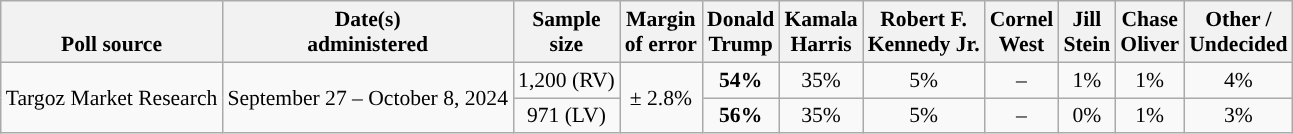<table class="wikitable sortable mw-datatable" style="font-size:90%;text-align:center;line-height:17px">
<tr valign=bottom>
<th>Poll source</th>
<th>Date(s)<br>administered</th>
<th>Sample<br>size</th>
<th>Margin<br>of error</th>
<th class="unsortable">Donald<br>Trump<br></th>
<th class="unsortable">Kamala<br>Harris<br></th>
<th class="unsortable">Robert F.<br>Kennedy Jr.<br></th>
<th class="unsortable">Cornel<br>West<br></th>
<th class="unsortable">Jill<br>Stein<br></th>
<th class="unsortable">Chase<br>Oliver<br></th>
<th class="unsortable">Other /<br>Undecided</th>
</tr>
<tr>
<td style="text-align:left;" rowspan="2">Targoz Market Research</td>
<td rowspan="2">September 27 – October 8, 2024</td>
<td>1,200 (RV)</td>
<td rowspan="2">± 2.8%</td>
<td style="background-color:"><strong>54%</strong></td>
<td>35%</td>
<td>5%</td>
<td>–</td>
<td>1%</td>
<td>1%</td>
<td>4%</td>
</tr>
<tr>
<td>971 (LV)</td>
<td style="background-color:"><strong>56%</strong></td>
<td>35%</td>
<td>5%</td>
<td>–</td>
<td>0%</td>
<td>1%</td>
<td>3%</td>
</tr>
</table>
